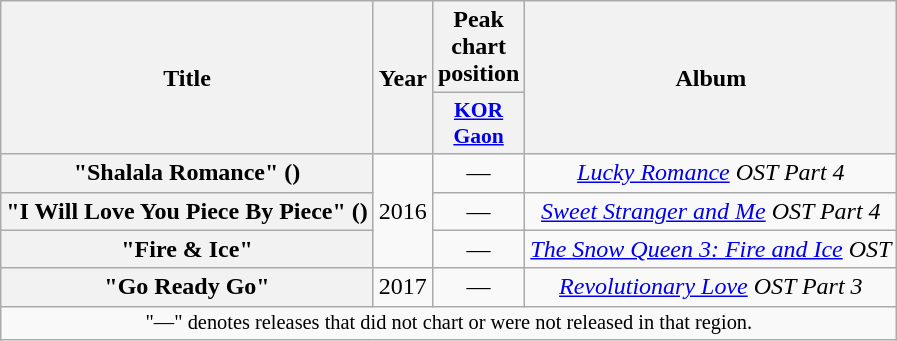<table class="wikitable plainrowheaders" style="text-align:center">
<tr>
<th scope="col" rowspan="2">Title</th>
<th scope="col" rowspan="2">Year</th>
<th scope="col">Peak chart position</th>
<th scope="col" rowspan="2">Album</th>
</tr>
<tr>
<th scope="col" style="font-size:90%; width:2.5em"><a href='#'>KOR<br>Gaon</a></th>
</tr>
<tr>
<th scope="row">"Shalala Romance" ()</th>
<td rowspan="3">2016</td>
<td>—</td>
<td><em><a href='#'>Lucky Romance</a> OST Part 4</em></td>
</tr>
<tr>
<th scope="row">"I Will Love You Piece By Piece" ()<br></th>
<td>—</td>
<td><em><a href='#'>Sweet Stranger and Me</a> OST Part 4</em></td>
</tr>
<tr>
<th scope="row">"Fire & Ice"<br></th>
<td>—</td>
<td><em><a href='#'>The Snow Queen 3: Fire and Ice</a> OST</em></td>
</tr>
<tr>
<th scope="row">"Go Ready Go"</th>
<td>2017</td>
<td>—</td>
<td><em><a href='#'>Revolutionary Love</a> OST Part 3</em></td>
</tr>
<tr>
<td colspan="4" style="font-size:85%">"—" denotes releases that did not chart or were not released in that region.</td>
</tr>
</table>
